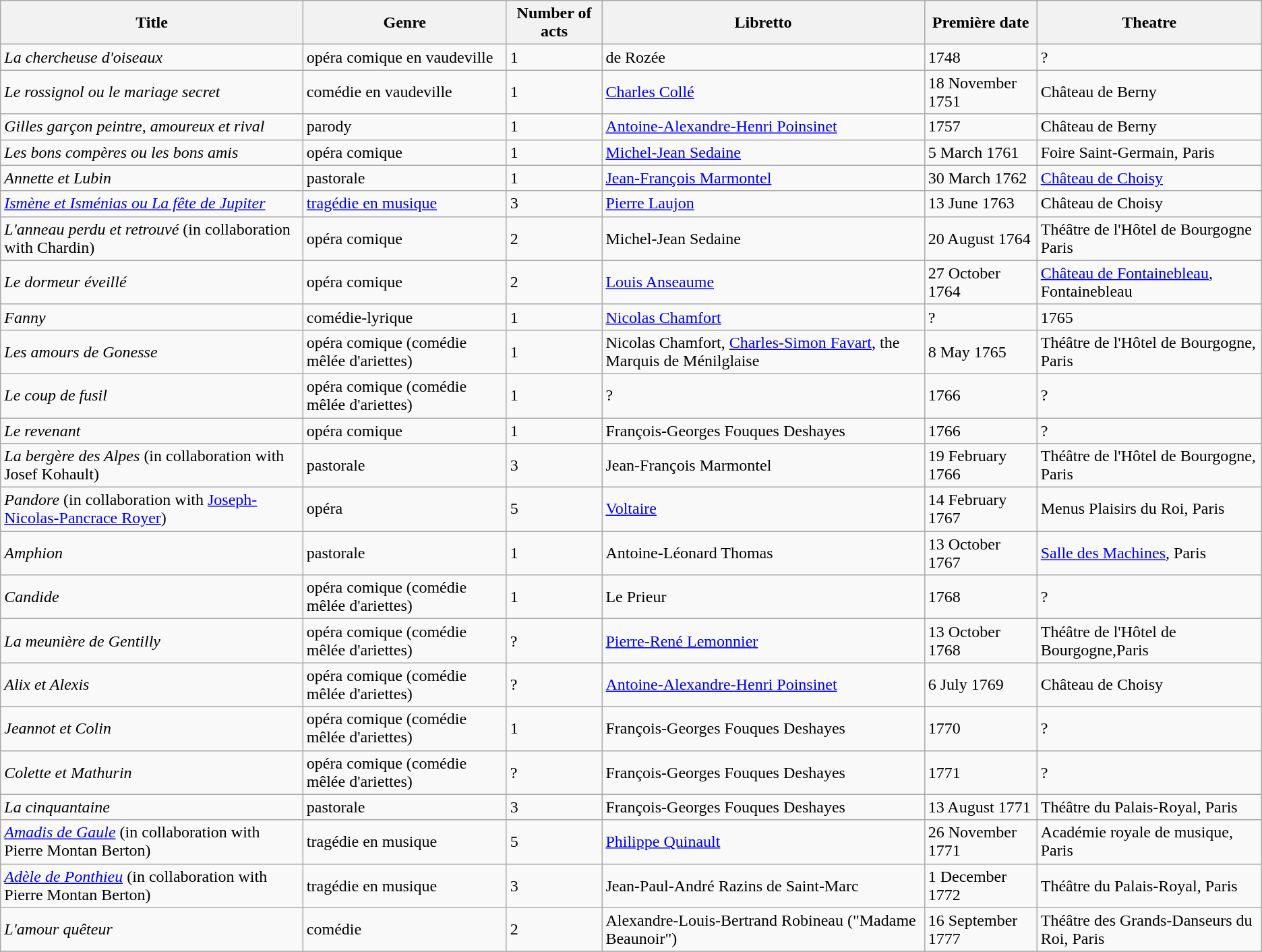<table class="wikitable sortable">
<tr>
<th>Title</th>
<th>Genre</th>
<th>Number of acts</th>
<th>Libretto</th>
<th>Première date</th>
<th>Theatre</th>
</tr>
<tr>
<td><em>La chercheuse d'oiseaux</em></td>
<td>opéra comique en vaudeville</td>
<td>1</td>
<td>de Rozée</td>
<td>1748</td>
<td>?</td>
</tr>
<tr>
<td><em>Le rossignol ou le mariage secret</em></td>
<td>comédie en vaudeville</td>
<td>1</td>
<td><a href='#'>Charles Collé</a></td>
<td>18 November 1751</td>
<td>Château de Berny</td>
</tr>
<tr>
<td><em>Gilles garçon peintre, amoureux et rival</em></td>
<td>parody</td>
<td>1</td>
<td><a href='#'>Antoine-Alexandre-Henri Poinsinet</a></td>
<td>1757</td>
<td>Château de Berny</td>
</tr>
<tr>
<td><em>Les bons compères ou les bons amis</em></td>
<td>opéra comique</td>
<td>1</td>
<td><a href='#'>Michel-Jean Sedaine</a></td>
<td>5 March 1761</td>
<td>Foire Saint-Germain, Paris</td>
</tr>
<tr>
<td><em>Annette et Lubin</em></td>
<td>pastorale</td>
<td>1</td>
<td><a href='#'>Jean-François Marmontel</a></td>
<td>30 March 1762</td>
<td><a href='#'>Château de Choisy</a></td>
</tr>
<tr>
<td><em><a href='#'>Ismène et Isménias ou La fête de Jupiter</a></em></td>
<td><a href='#'>tragédie en musique</a></td>
<td>3</td>
<td><a href='#'>Pierre Laujon</a></td>
<td>13 June 1763</td>
<td>Château de Choisy</td>
</tr>
<tr>
<td><em>L'anneau perdu et retrouvé</em> (in collaboration with Chardin)</td>
<td>opéra comique</td>
<td>2</td>
<td>Michel-Jean Sedaine</td>
<td>20 August 1764</td>
<td>Théâtre de l'Hôtel de Bourgogne Paris</td>
</tr>
<tr>
<td><em>Le dormeur éveillé</em></td>
<td>opéra comique</td>
<td>2</td>
<td><a href='#'>Louis Anseaume</a></td>
<td>27 October 1764</td>
<td><a href='#'>Château de Fontainebleau</a>, Fontainebleau</td>
</tr>
<tr>
<td><em>Fanny</em></td>
<td>comédie-lyrique</td>
<td>1</td>
<td><a href='#'>Nicolas Chamfort</a></td>
<td>?</td>
<td>1765</td>
</tr>
<tr>
<td><em>Les amours de Gonesse</em></td>
<td>opéra comique (comédie mêlée d'ariettes)</td>
<td>1</td>
<td>Nicolas Chamfort, <a href='#'>Charles-Simon Favart</a>, the Marquis de Ménilglaise</td>
<td>8 May 1765</td>
<td>Théâtre de l'Hôtel de Bourgogne, Paris</td>
</tr>
<tr>
<td><em>Le coup de fusil</em></td>
<td>opéra comique (comédie mêlée d'ariettes)</td>
<td>1</td>
<td>?</td>
<td>1766</td>
<td>?</td>
</tr>
<tr>
<td><em>Le revenant</em></td>
<td>opéra comique</td>
<td>1</td>
<td>François-Georges Fouques Deshayes</td>
<td>1766</td>
<td>?</td>
</tr>
<tr>
<td><em>La bergère des Alpes</em> (in collaboration with Josef Kohault)</td>
<td>pastorale</td>
<td>3</td>
<td>Jean-François Marmontel</td>
<td>19 February 1766</td>
<td>Théâtre de l'Hôtel de Bourgogne, Paris</td>
</tr>
<tr>
<td><em>Pandore</em> (in collaboration with <a href='#'>Joseph-Nicolas-Pancrace Royer</a>)</td>
<td>opéra</td>
<td>5</td>
<td><a href='#'>Voltaire</a></td>
<td>14 February 1767</td>
<td>Menus Plaisirs du Roi, Paris</td>
</tr>
<tr>
<td><em>Amphion</em></td>
<td>pastorale</td>
<td>1</td>
<td>Antoine-Léonard Thomas</td>
<td>13 October 1767</td>
<td><a href='#'>Salle des Machines</a>, Paris</td>
</tr>
<tr>
<td><em>Candide</em></td>
<td>opéra comique (comédie mêlée d'ariettes)</td>
<td>1</td>
<td>Le Prieur</td>
<td>1768</td>
<td>?</td>
</tr>
<tr>
<td><em>La meunière de Gentilly</em></td>
<td>opéra comique (comédie mêlée d'ariettes)</td>
<td>?</td>
<td><a href='#'>Pierre-René Lemonnier</a></td>
<td>13 October 1768</td>
<td>Théâtre de l'Hôtel de Bourgogne,Paris</td>
</tr>
<tr>
<td><em>Alix et Alexis</em></td>
<td>opéra comique (comédie mêlée d'ariettes)</td>
<td>?</td>
<td><a href='#'>Antoine-Alexandre-Henri Poinsinet</a></td>
<td>6 July 1769</td>
<td>Château de Choisy</td>
</tr>
<tr>
<td><em>Jeannot et Colin</em></td>
<td>opéra comique (comédie mêlée d'ariettes)</td>
<td>1</td>
<td>François-Georges Fouques Deshayes</td>
<td>1770</td>
<td>?</td>
</tr>
<tr>
<td><em>Colette et Mathurin</em></td>
<td>opéra comique (comédie mêlée d'ariettes)</td>
<td>?</td>
<td>François-Georges Fouques Deshayes</td>
<td>1771</td>
<td>?</td>
</tr>
<tr>
<td><em>La cinquantaine</em></td>
<td>pastorale</td>
<td>3</td>
<td>François-Georges Fouques Deshayes</td>
<td>13 August 1771</td>
<td>Théâtre du Palais-Royal, Paris</td>
</tr>
<tr>
<td><em><a href='#'>Amadis de Gaule</a></em> (in collaboration with Pierre Montan Berton)</td>
<td>tragédie en musique</td>
<td>5</td>
<td><a href='#'>Philippe Quinault</a></td>
<td>26 November 1771</td>
<td>Académie royale de musique, Paris</td>
</tr>
<tr>
<td><em><a href='#'>Adèle de Ponthieu</a></em> (in collaboration with Pierre Montan Berton)</td>
<td>tragédie en musique</td>
<td>3</td>
<td>Jean-Paul-André Razins de Saint-Marc</td>
<td>1 December 1772</td>
<td>Théâtre du Palais-Royal, Paris</td>
</tr>
<tr>
<td><em>L'amour quêteur</em></td>
<td>comédie</td>
<td>2</td>
<td>Alexandre-Louis-Bertrand Robineau ("Madame Beaunoir")</td>
<td>16 September 1777</td>
<td>Théâtre des Grands-Danseurs du Roi, Paris</td>
</tr>
<tr>
</tr>
</table>
